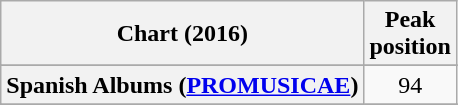<table class="wikitable sortable plainrowheaders" style="text-align:center">
<tr>
<th scope="col">Chart (2016)</th>
<th scope="col">Peak<br> position</th>
</tr>
<tr>
</tr>
<tr>
</tr>
<tr>
</tr>
<tr>
</tr>
<tr>
</tr>
<tr>
</tr>
<tr>
<th scope="row">Spanish Albums (<a href='#'>PROMUSICAE</a>)</th>
<td>94</td>
</tr>
<tr>
</tr>
<tr>
</tr>
</table>
